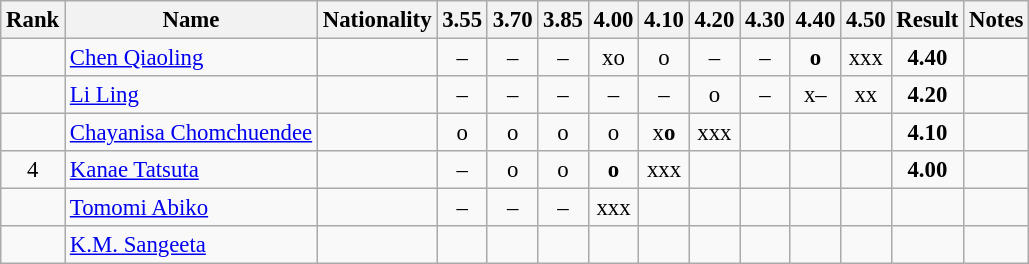<table class="wikitable sortable" style="text-align:center;font-size:95%">
<tr>
<th>Rank</th>
<th>Name</th>
<th>Nationality</th>
<th>3.55</th>
<th>3.70</th>
<th>3.85</th>
<th>4.00</th>
<th>4.10</th>
<th>4.20</th>
<th>4.30</th>
<th>4.40</th>
<th>4.50</th>
<th>Result</th>
<th>Notes</th>
</tr>
<tr>
<td></td>
<td align=left><a href='#'>Chen Qiaoling</a></td>
<td align=left></td>
<td>–</td>
<td>–</td>
<td>–</td>
<td>xo</td>
<td>o</td>
<td>–</td>
<td>–</td>
<td><strong>o</strong></td>
<td>xxx</td>
<td><strong>4.40</strong></td>
<td></td>
</tr>
<tr>
<td></td>
<td align=left><a href='#'>Li Ling</a></td>
<td align=left></td>
<td>–</td>
<td>–</td>
<td>–</td>
<td>–</td>
<td>–</td>
<td>o</td>
<td>–</td>
<td>x–</td>
<td>xx</td>
<td><strong>4.20</strong></td>
<td></td>
</tr>
<tr>
<td></td>
<td align=left><a href='#'>Chayanisa Chomchuendee</a></td>
<td align=left></td>
<td>o</td>
<td>o</td>
<td>o</td>
<td>o</td>
<td>x<strong>o</strong></td>
<td>xxx</td>
<td></td>
<td></td>
<td></td>
<td><strong>4.10</strong></td>
<td></td>
</tr>
<tr>
<td>4</td>
<td align=left><a href='#'>Kanae Tatsuta</a></td>
<td align=left></td>
<td>–</td>
<td>o</td>
<td>o</td>
<td><strong>o</strong></td>
<td>xxx</td>
<td></td>
<td></td>
<td></td>
<td></td>
<td><strong>4.00</strong></td>
<td></td>
</tr>
<tr>
<td></td>
<td align=left><a href='#'>Tomomi Abiko</a></td>
<td align=left></td>
<td>–</td>
<td>–</td>
<td>–</td>
<td>xxx</td>
<td></td>
<td></td>
<td></td>
<td></td>
<td></td>
<td><strong></strong></td>
<td></td>
</tr>
<tr>
<td></td>
<td align=left><a href='#'>K.M. Sangeeta</a></td>
<td align=left></td>
<td></td>
<td></td>
<td></td>
<td></td>
<td></td>
<td></td>
<td></td>
<td></td>
<td></td>
<td><strong></strong></td>
<td></td>
</tr>
</table>
